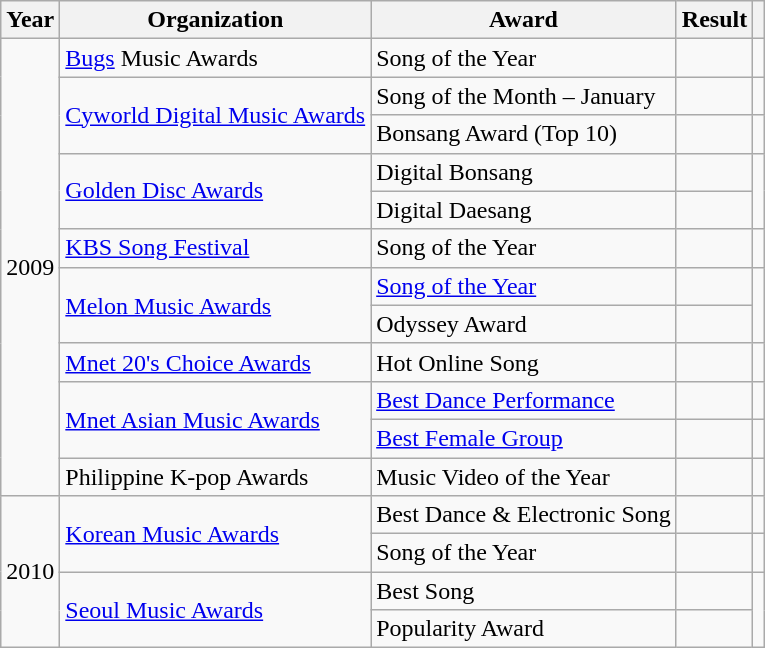<table class="wikitable plainrowheaders sortable">
<tr>
<th scope="col">Year</th>
<th scope="col">Organization</th>
<th scope="col">Award</th>
<th scope="col">Result</th>
<th class="unsortable"></th>
</tr>
<tr>
<td rowspan="12">2009</td>
<td><a href='#'>Bugs</a> Music Awards</td>
<td>Song of the Year</td>
<td></td>
<td align="center"></td>
</tr>
<tr>
<td rowspan="2"><a href='#'>Cyworld Digital Music Awards</a></td>
<td>Song of the Month – January</td>
<td></td>
<td align="center"></td>
</tr>
<tr>
<td>Bonsang Award (Top 10)</td>
<td></td>
<td align="center"></td>
</tr>
<tr>
<td rowspan="2"><a href='#'>Golden Disc Awards</a></td>
<td>Digital Bonsang</td>
<td></td>
<td rowspan="2" align="center"></td>
</tr>
<tr>
<td>Digital Daesang</td>
<td></td>
</tr>
<tr>
<td><a href='#'>KBS Song Festival</a></td>
<td>Song of the Year</td>
<td></td>
<td align="center"></td>
</tr>
<tr>
<td rowspan="2"><a href='#'>Melon Music Awards</a></td>
<td><a href='#'>Song of the Year</a></td>
<td></td>
<td rowspan="2" align="center"></td>
</tr>
<tr>
<td>Odyssey Award</td>
<td></td>
</tr>
<tr>
<td><a href='#'>Mnet 20's Choice Awards</a></td>
<td>Hot Online Song</td>
<td></td>
<td></td>
</tr>
<tr>
<td rowspan="2"><a href='#'>Mnet Asian Music Awards</a></td>
<td><a href='#'>Best Dance Performance</a></td>
<td></td>
<td align="center"></td>
</tr>
<tr>
<td><a href='#'>Best Female Group</a></td>
<td></td>
<td></td>
</tr>
<tr>
<td>Philippine K-pop Awards</td>
<td>Music Video of the Year</td>
<td></td>
<td align="center"></td>
</tr>
<tr>
<td rowspan="4">2010</td>
<td rowspan="2"><a href='#'>Korean Music Awards</a></td>
<td>Best Dance & Electronic Song</td>
<td></td>
<td style="text-align:center"></td>
</tr>
<tr>
<td>Song of the Year</td>
<td></td>
<td align="center"></td>
</tr>
<tr>
<td rowspan="2"><a href='#'>Seoul Music Awards</a></td>
<td>Best Song</td>
<td></td>
<td rowspan="2" align="center"></td>
</tr>
<tr>
<td>Popularity Award</td>
<td></td>
</tr>
</table>
